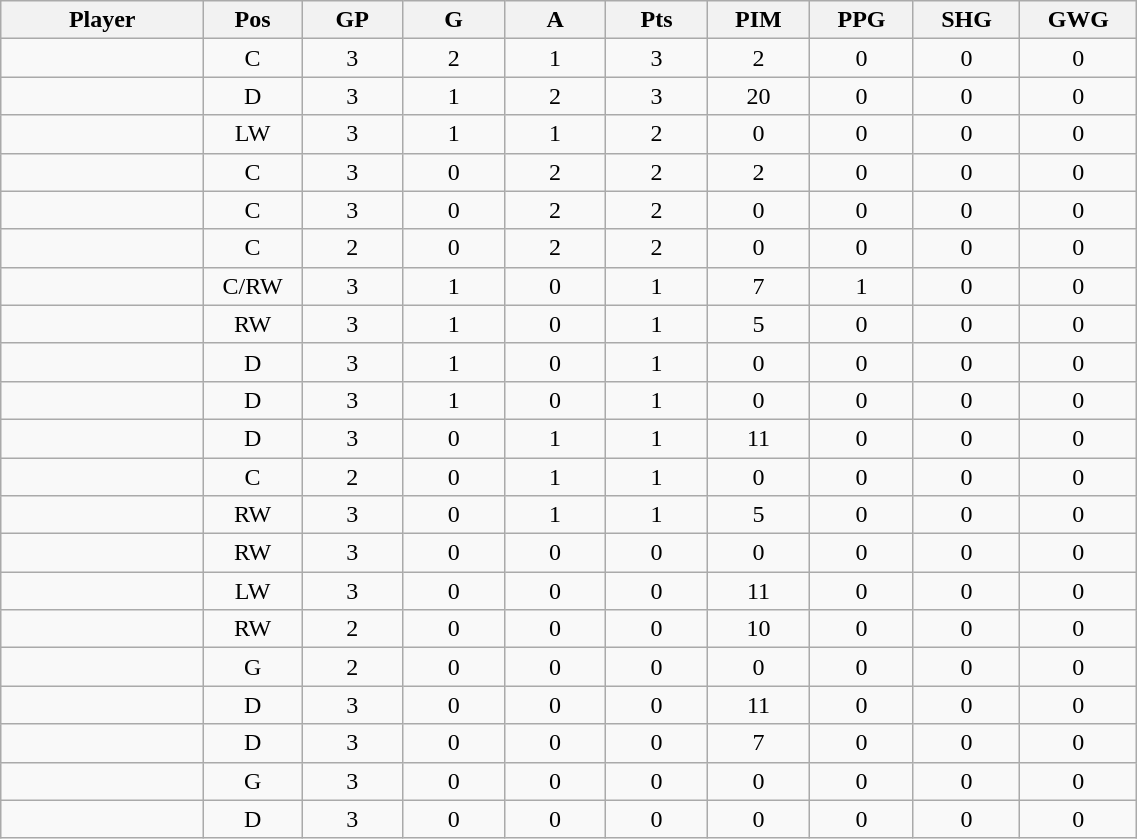<table class="wikitable sortable" width="60%">
<tr ALIGN="center">
<th bgcolor="#DDDDFF" width="10%">Player</th>
<th bgcolor="#DDDDFF" width="3%" title="Position">Pos</th>
<th bgcolor="#DDDDFF" width="5%" title="Games played">GP</th>
<th bgcolor="#DDDDFF" width="5%" title="Goals">G</th>
<th bgcolor="#DDDDFF" width="5%" title="Assists">A</th>
<th bgcolor="#DDDDFF" width="5%" title="Points">Pts</th>
<th bgcolor="#DDDDFF" width="5%" title="Penalties in Minutes">PIM</th>
<th bgcolor="#DDDDFF" width="5%" title="Power Play Goals">PPG</th>
<th bgcolor="#DDDDFF" width="5%" title="Short-handed Goals">SHG</th>
<th bgcolor="#DDDDFF" width="5%" title="Game-winning Goals">GWG</th>
</tr>
<tr align="center">
<td align="right"></td>
<td>C</td>
<td>3</td>
<td>2</td>
<td>1</td>
<td>3</td>
<td>2</td>
<td>0</td>
<td>0</td>
<td>0</td>
</tr>
<tr align="center">
<td align="right"></td>
<td>D</td>
<td>3</td>
<td>1</td>
<td>2</td>
<td>3</td>
<td>20</td>
<td>0</td>
<td>0</td>
<td>0</td>
</tr>
<tr align="center">
<td align="right"></td>
<td>LW</td>
<td>3</td>
<td>1</td>
<td>1</td>
<td>2</td>
<td>0</td>
<td>0</td>
<td>0</td>
<td>0</td>
</tr>
<tr align="center">
<td align="right"></td>
<td>C</td>
<td>3</td>
<td>0</td>
<td>2</td>
<td>2</td>
<td>2</td>
<td>0</td>
<td>0</td>
<td>0</td>
</tr>
<tr align="center">
<td align="right"></td>
<td>C</td>
<td>3</td>
<td>0</td>
<td>2</td>
<td>2</td>
<td>0</td>
<td>0</td>
<td>0</td>
<td>0</td>
</tr>
<tr align="center">
<td align="right"></td>
<td>C</td>
<td>2</td>
<td>0</td>
<td>2</td>
<td>2</td>
<td>0</td>
<td>0</td>
<td>0</td>
<td>0</td>
</tr>
<tr align="center">
<td align="right"></td>
<td>C/RW</td>
<td>3</td>
<td>1</td>
<td>0</td>
<td>1</td>
<td>7</td>
<td>1</td>
<td>0</td>
<td>0</td>
</tr>
<tr align="center">
<td align="right"></td>
<td>RW</td>
<td>3</td>
<td>1</td>
<td>0</td>
<td>1</td>
<td>5</td>
<td>0</td>
<td>0</td>
<td>0</td>
</tr>
<tr align="center">
<td align="right"></td>
<td>D</td>
<td>3</td>
<td>1</td>
<td>0</td>
<td>1</td>
<td>0</td>
<td>0</td>
<td>0</td>
<td>0</td>
</tr>
<tr align="center">
<td align="right"></td>
<td>D</td>
<td>3</td>
<td>1</td>
<td>0</td>
<td>1</td>
<td>0</td>
<td>0</td>
<td>0</td>
<td>0</td>
</tr>
<tr align="center">
<td align="right"></td>
<td>D</td>
<td>3</td>
<td>0</td>
<td>1</td>
<td>1</td>
<td>11</td>
<td>0</td>
<td>0</td>
<td>0</td>
</tr>
<tr align="center">
<td align="right"></td>
<td>C</td>
<td>2</td>
<td>0</td>
<td>1</td>
<td>1</td>
<td>0</td>
<td>0</td>
<td>0</td>
<td>0</td>
</tr>
<tr align="center">
<td align="right"></td>
<td>RW</td>
<td>3</td>
<td>0</td>
<td>1</td>
<td>1</td>
<td>5</td>
<td>0</td>
<td>0</td>
<td>0</td>
</tr>
<tr align="center">
<td align="right"></td>
<td>RW</td>
<td>3</td>
<td>0</td>
<td>0</td>
<td>0</td>
<td>0</td>
<td>0</td>
<td>0</td>
<td>0</td>
</tr>
<tr align="center">
<td align="right"></td>
<td>LW</td>
<td>3</td>
<td>0</td>
<td>0</td>
<td>0</td>
<td>11</td>
<td>0</td>
<td>0</td>
<td>0</td>
</tr>
<tr align="center">
<td align="right"></td>
<td>RW</td>
<td>2</td>
<td>0</td>
<td>0</td>
<td>0</td>
<td>10</td>
<td>0</td>
<td>0</td>
<td>0</td>
</tr>
<tr align="center">
<td align="right"></td>
<td>G</td>
<td>2</td>
<td>0</td>
<td>0</td>
<td>0</td>
<td>0</td>
<td>0</td>
<td>0</td>
<td>0</td>
</tr>
<tr align="center">
<td align="right"></td>
<td>D</td>
<td>3</td>
<td>0</td>
<td>0</td>
<td>0</td>
<td>11</td>
<td>0</td>
<td>0</td>
<td>0</td>
</tr>
<tr align="center">
<td align="right"></td>
<td>D</td>
<td>3</td>
<td>0</td>
<td>0</td>
<td>0</td>
<td>7</td>
<td>0</td>
<td>0</td>
<td>0</td>
</tr>
<tr align="center">
<td align="right"></td>
<td>G</td>
<td>3</td>
<td>0</td>
<td>0</td>
<td>0</td>
<td>0</td>
<td>0</td>
<td>0</td>
<td>0</td>
</tr>
<tr align="center">
<td align="right"></td>
<td>D</td>
<td>3</td>
<td>0</td>
<td>0</td>
<td>0</td>
<td>0</td>
<td>0</td>
<td>0</td>
<td>0</td>
</tr>
</table>
